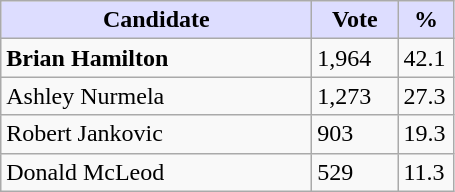<table class="wikitable sortable">
<tr>
<th style="background:#ddf; width:200px;">Candidate</th>
<th style="background:#ddf; width:50px;">Vote</th>
<th style="background:#ddf; width:30px;">%</th>
</tr>
<tr>
<td><strong>Brian Hamilton</strong></td>
<td>1,964</td>
<td>42.1</td>
</tr>
<tr>
<td>Ashley Nurmela</td>
<td>1,273</td>
<td>27.3</td>
</tr>
<tr>
<td>Robert Jankovic</td>
<td>903</td>
<td>19.3</td>
</tr>
<tr>
<td>Donald McLeod</td>
<td>529</td>
<td>11.3</td>
</tr>
</table>
